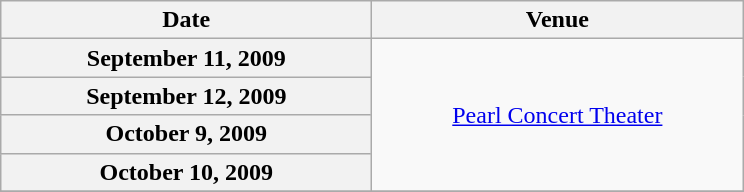<table class="wikitable plainrowheaders" style="text-align:center;">
<tr>
<th scope="col" style="width:15em;">Date</th>
<th scope="col" style="width:15em;">Venue</th>
</tr>
<tr>
<th scope="row" style="text-align:center;">September 11, 2009</th>
<td rowspan="4"><a href='#'>Pearl Concert Theater</a></td>
</tr>
<tr>
<th scope="row" style="text-align:center;">September 12, 2009</th>
</tr>
<tr>
<th scope="row" style="text-align:center;">October 9, 2009</th>
</tr>
<tr>
<th scope="row" style="text-align:center;">October 10, 2009</th>
</tr>
<tr>
</tr>
</table>
